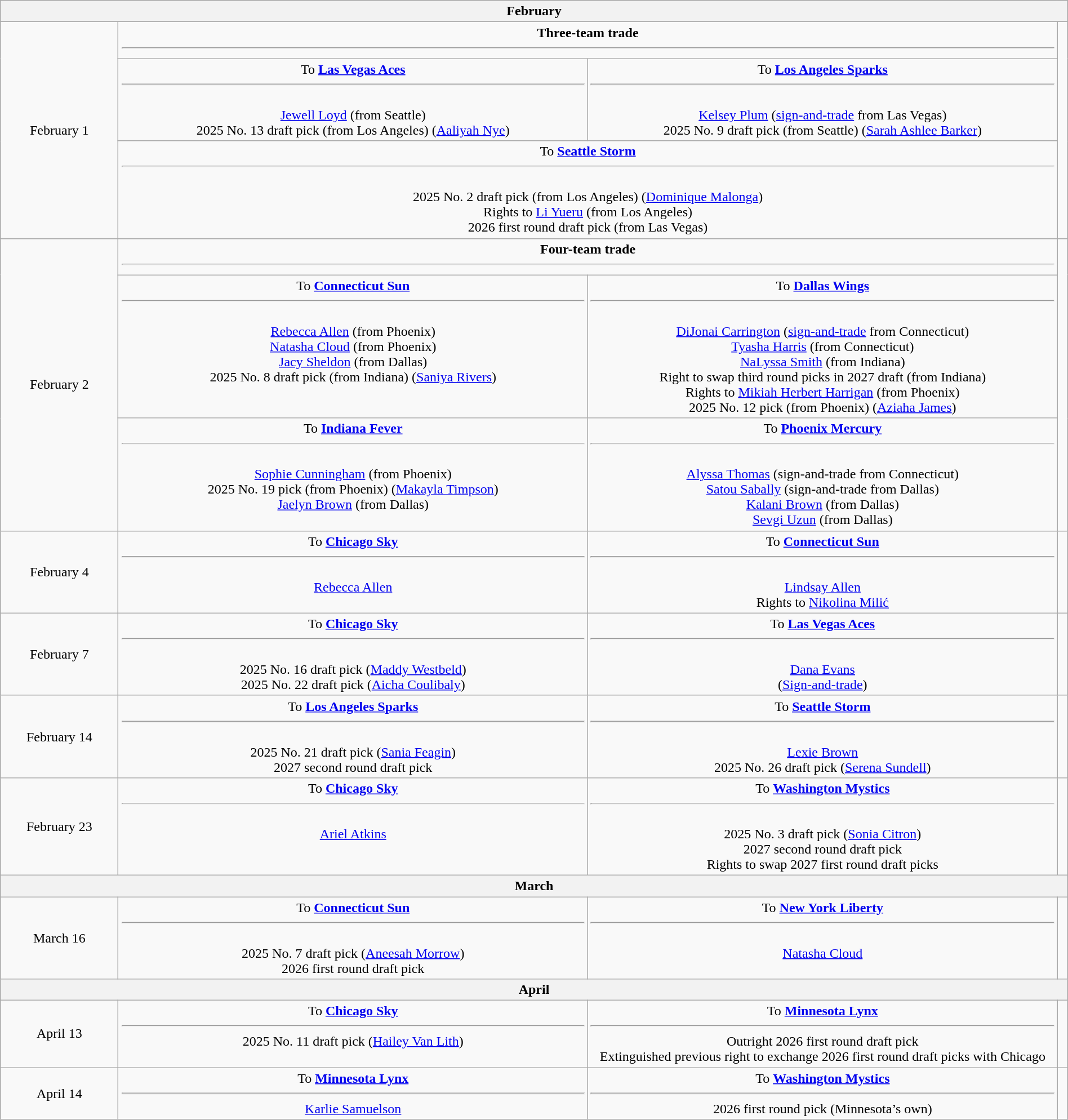<table class="wikitable sortable" style="width:100%; text-align: center">
<tr>
<th colspan="4">February</th>
</tr>
<tr>
<td rowspan=3>February 1</td>
<td colspan=2><strong>Three-team trade</strong><hr></td>
<td rowspan=3></td>
</tr>
<tr>
<td valign="top">To <strong><a href='#'>Las Vegas Aces</a></strong><hr><br><a href='#'>Jewell Loyd</a> (from Seattle)
<br>2025 No. 13 draft pick (from Los Angeles) (<a href='#'>Aaliyah Nye</a>)</td>
<td valign="top">To <strong><a href='#'>Los Angeles Sparks</a></strong><hr><br><a href='#'>Kelsey Plum</a> (<a href='#'>sign-and-trade</a> from Las Vegas)
<br>2025 No. 9 draft pick (from Seattle) (<a href='#'>Sarah Ashlee Barker</a>)</td>
</tr>
<tr>
<td colspan=2 align="center" valign="top">To <strong><a href='#'>Seattle Storm</a></strong><hr><br>2025 No. 2 draft pick (from Los Angeles) (<a href='#'>Dominique Malonga</a>)
<br>Rights to <a href='#'>Li Yueru</a> (from Los Angeles)
<br>2026 first round draft pick (from Las Vegas)</td>
</tr>
<tr>
<td rowspan=3>February 2</td>
<td colspan=2><strong>Four-team trade</strong><hr></td>
<td rowspan=3></td>
</tr>
<tr>
<td valign="top">To <strong><a href='#'>Connecticut Sun</a></strong><hr><br><a href='#'>Rebecca Allen</a> (from Phoenix)
<br><a href='#'>Natasha Cloud</a> (from Phoenix)
<br><a href='#'>Jacy Sheldon</a> (from Dallas)
<br>2025 No. 8 draft pick (from Indiana) (<a href='#'>Saniya Rivers</a>)</td>
<td valign="top">To <strong><a href='#'>Dallas Wings</a></strong><hr><br><a href='#'>DiJonai Carrington</a> (<a href='#'>sign-and-trade</a> from Connecticut)
<br><a href='#'>Tyasha Harris</a> (from Connecticut)
<br><a href='#'>NaLyssa Smith</a> (from Indiana)
<br>Right to swap third round picks in 2027 draft (from Indiana)
<br>Rights to <a href='#'>Mikiah Herbert Harrigan</a> (from Phoenix)
<br>2025 No. 12 pick (from Phoenix) (<a href='#'>Aziaha James</a>)</td>
</tr>
<tr>
<td valign="top">To <strong><a href='#'>Indiana Fever</a></strong><hr><br><a href='#'>Sophie Cunningham</a> (from Phoenix)
<br>2025 No. 19 pick (from Phoenix) (<a href='#'>Makayla Timpson</a>)
<br><a href='#'>Jaelyn Brown</a> (from Dallas)</td>
<td valign="top">To <strong><a href='#'>Phoenix Mercury</a></strong><hr><br><a href='#'>Alyssa Thomas</a> (sign-and-trade from Connecticut)
<br> <a href='#'>Satou Sabally</a> (sign-and-trade from Dallas)
<br><a href='#'>Kalani Brown</a> (from Dallas)
<br><a href='#'>Sevgi Uzun</a> (from Dallas)</td>
</tr>
<tr>
<td>February 4</td>
<td valign="top">To <strong><a href='#'>Chicago Sky</a></strong><hr><br><a href='#'>Rebecca Allen</a></td>
<td valign="top">To <strong><a href='#'>Connecticut Sun</a></strong><hr><br><a href='#'>Lindsay Allen</a>
<br>Rights to <a href='#'>Nikolina Milić</a></td>
<td align=center></td>
</tr>
<tr>
<td>February 7</td>
<td valign="top">To <strong><a href='#'>Chicago Sky</a></strong><hr><br>2025 No. 16 draft pick (<a href='#'>Maddy Westbeld</a>)
<br>2025 No. 22 draft pick (<a href='#'>Aicha Coulibaly</a>)</td>
<td valign="top">To <strong><a href='#'>Las Vegas Aces</a></strong><hr><br><a href='#'>Dana Evans</a><br>(<a href='#'>Sign-and-trade</a>)</td>
<td align=center></td>
</tr>
<tr>
<td>February 14</td>
<td valign="top">To <strong><a href='#'>Los Angeles Sparks</a></strong><hr><br>2025 No. 21 draft pick (<a href='#'>Sania Feagin</a>)
<br>2027 second round draft pick</td>
<td valign="top">To <strong><a href='#'>Seattle Storm</a></strong><hr><br><a href='#'>Lexie Brown</a>
<br>2025 No. 26 draft pick (<a href='#'>Serena Sundell</a>)</td>
<td align=center></td>
</tr>
<tr>
<td>February 23</td>
<td valign="top">To <strong><a href='#'>Chicago Sky</a></strong><hr><br><a href='#'>Ariel Atkins</a></td>
<td valign="top">To <strong><a href='#'>Washington Mystics</a></strong><hr><br>2025 No. 3 draft pick (<a href='#'>Sonia Citron</a>)
<br>2027 second round draft pick
<br>Rights to swap 2027 first round draft picks</td>
<td align=center></td>
</tr>
<tr>
<th colspan="4">March</th>
</tr>
<tr>
<td>March 16</td>
<td valign="top">To <strong><a href='#'>Connecticut Sun</a></strong><hr><br>2025 No. 7 draft pick (<a href='#'>Aneesah Morrow</a>)
<br>2026 first round draft pick</td>
<td valign="top">To <strong><a href='#'>New York Liberty</a></strong><hr><br><a href='#'>Natasha Cloud</a></td>
<td align=center></td>
</tr>
<tr>
<th colspan="4">April</th>
</tr>
<tr>
<td>April 13</td>
<td style="width:44%; vertical-align:top;">To <strong><a href='#'>Chicago Sky</a></strong><hr>2025 No. 11 draft pick (<a href='#'>Hailey Van Lith</a>)</td>
<td style="width:44%; vertical-align:top;">To <strong><a href='#'>Minnesota Lynx</a></strong><hr>Outright 2026 first round draft pick<br>Extinguished previous right to exchange 2026 first round draft picks with Chicago</td>
<td></td>
</tr>
<tr>
<td>April 14</td>
<td style="width:44%; vertical-align:top;">To <strong><a href='#'>Minnesota Lynx</a></strong><hr><a href='#'>Karlie Samuelson</a></td>
<td style="width:44%; vertical-align:top;">To <strong><a href='#'>Washington Mystics</a></strong><hr>2026 first round pick (Minnesota’s own)</td>
<td></td>
</tr>
</table>
